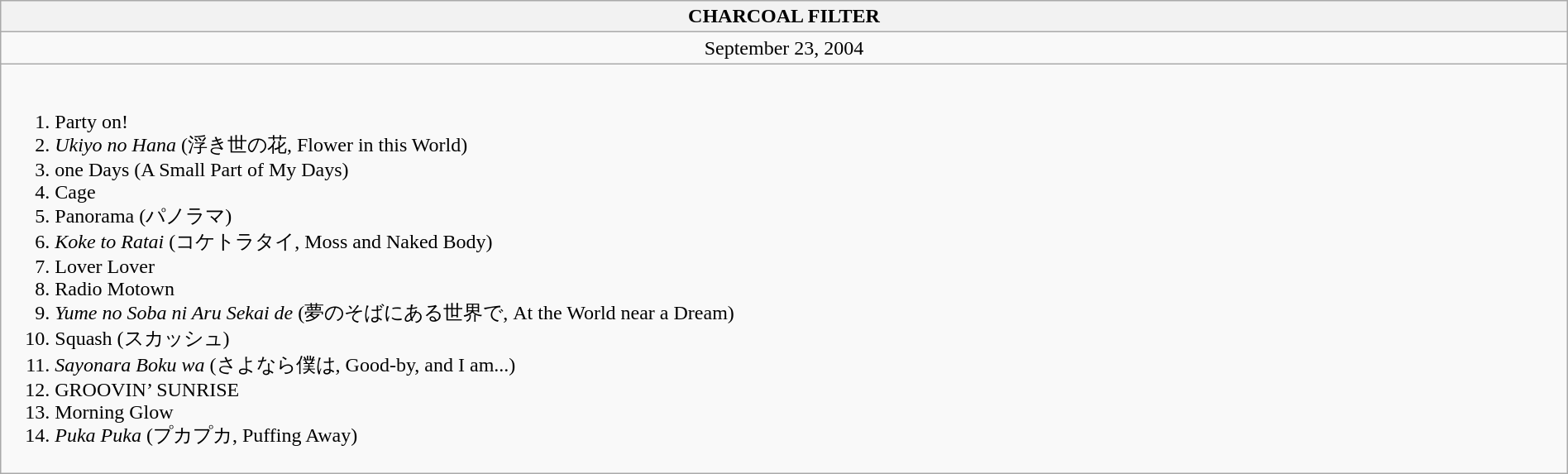<table class="wikitable" style="width:100%">
<tr>
<th>CHARCOAL FILTER</th>
</tr>
<tr>
<td style="text-align:center">September 23, 2004</td>
</tr>
<tr>
<td><br><ol><li>Party on!</li><li><em>Ukiyo no Hana</em> (浮き世の花, Flower in this World)</li><li>one Days (A Small Part of My Days)</li><li>Cage</li><li>Panorama (パノラマ)</li><li><em>Koke to Ratai</em> (コケトラタイ, Moss and Naked Body)</li><li>Lover Lover</li><li>Radio Motown</li><li><em>Yume no Soba ni Aru Sekai de</em> (夢のそばにある世界で, At the World near a Dream)</li><li>Squash (スカッシュ)</li><li><em>Sayonara Boku wa</em> (さよなら僕は, Good-by, and I am...)</li><li>GROOVIN’ SUNRISE</li><li>Morning Glow</li><li><em>Puka Puka</em> (プカプカ, Puffing Away)</li></ol></td>
</tr>
</table>
